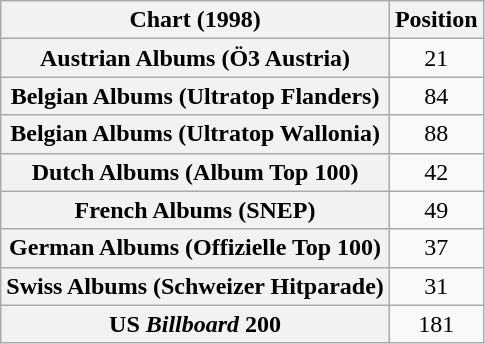<table class="wikitable sortable plainrowheaders"  style="text-align:center">
<tr>
<th scope="col">Chart (1998)</th>
<th scope="col">Position</th>
</tr>
<tr>
<th scope="row">Austrian Albums (Ö3 Austria)</th>
<td>21</td>
</tr>
<tr>
<th scope="row">Belgian Albums (Ultratop Flanders)</th>
<td>84</td>
</tr>
<tr>
<th scope="row">Belgian Albums (Ultratop Wallonia)</th>
<td>88</td>
</tr>
<tr>
<th scope="row">Dutch Albums (Album Top 100)</th>
<td>42</td>
</tr>
<tr>
<th scope="row">French Albums (SNEP)</th>
<td>49</td>
</tr>
<tr>
<th scope="row">German Albums (Offizielle Top 100)</th>
<td>37</td>
</tr>
<tr>
<th scope="row">Swiss Albums (Schweizer Hitparade)</th>
<td>31</td>
</tr>
<tr>
<th scope="row">US <em>Billboard</em> 200</th>
<td>181</td>
</tr>
</table>
